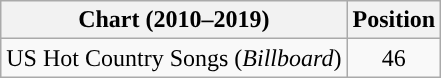<table class="wikitable">
<tr>
<th>Chart (2010–2019)</th>
<th>Position</th>
</tr>
<tr>
<td>US Hot Country Songs (<em>Billboard</em>)</td>
<td style="text-align:center;">46</td>
</tr>
</table>
